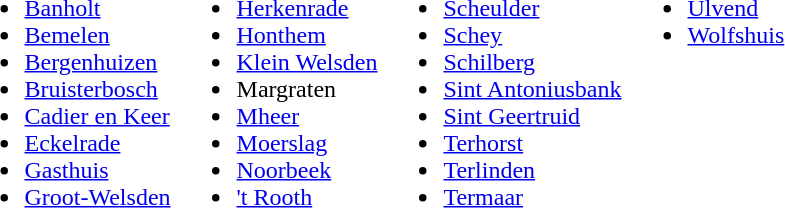<table>
<tr>
<td valign="top"><br><ul><li><a href='#'>Banholt</a></li><li><a href='#'>Bemelen</a></li><li><a href='#'>Bergenhuizen</a></li><li><a href='#'>Bruisterbosch</a></li><li><a href='#'>Cadier en Keer</a></li><li><a href='#'>Eckelrade</a></li><li><a href='#'>Gasthuis</a></li><li><a href='#'>Groot-Welsden</a></li></ul></td>
<td valign="top"><br><ul><li><a href='#'>Herkenrade</a></li><li><a href='#'>Honthem</a></li><li><a href='#'>Klein Welsden</a></li><li>Margraten</li><li><a href='#'>Mheer</a></li><li><a href='#'>Moerslag</a></li><li><a href='#'>Noorbeek</a></li><li><a href='#'>'t Rooth</a></li></ul></td>
<td valign="top"><br><ul><li><a href='#'>Scheulder</a></li><li><a href='#'>Schey</a></li><li><a href='#'>Schilberg</a></li><li><a href='#'>Sint Antoniusbank</a></li><li><a href='#'>Sint Geertruid</a></li><li><a href='#'>Terhorst</a></li><li><a href='#'>Terlinden</a></li><li><a href='#'>Termaar</a></li></ul></td>
<td valign="top"><br><ul><li><a href='#'>Ulvend</a></li><li><a href='#'>Wolfshuis</a></li></ul></td>
</tr>
</table>
